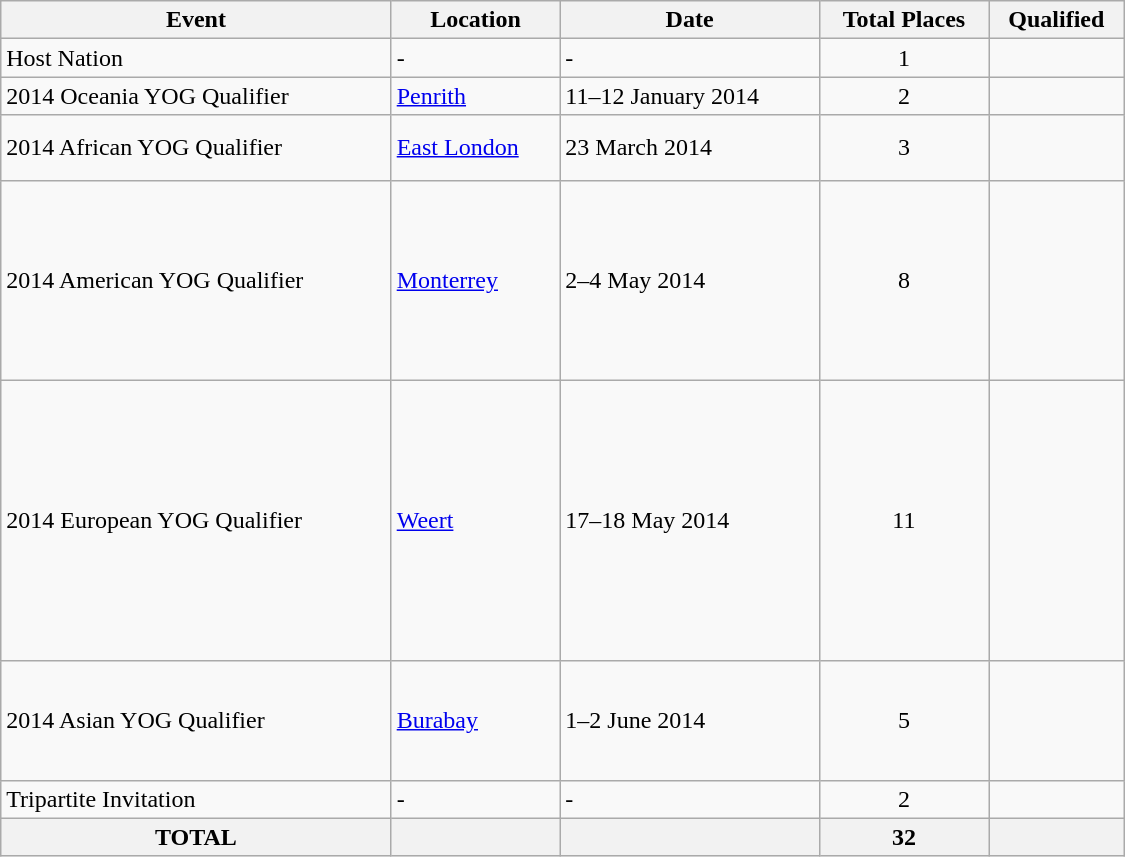<table class="wikitable" width=750>
<tr>
<th>Event</th>
<th>Location</th>
<th>Date</th>
<th>Total Places</th>
<th>Qualified</th>
</tr>
<tr>
<td>Host Nation</td>
<td>-</td>
<td>-</td>
<td align="center">1</td>
<td></td>
</tr>
<tr>
<td>2014 Oceania YOG Qualifier</td>
<td> <a href='#'>Penrith</a></td>
<td>11–12 January 2014</td>
<td align="center">2</td>
<td><br></td>
</tr>
<tr>
<td>2014 African YOG Qualifier</td>
<td> <a href='#'>East London</a></td>
<td>23 March 2014</td>
<td align="center">3</td>
<td><br><br></td>
</tr>
<tr>
<td>2014 American YOG Qualifier</td>
<td> <a href='#'>Monterrey</a></td>
<td>2–4 May 2014</td>
<td align="center">8</td>
<td><br><br><br><br><br><br><br></td>
</tr>
<tr>
<td>2014 European YOG Qualifier</td>
<td> <a href='#'>Weert</a></td>
<td>17–18 May 2014</td>
<td align="center">11</td>
<td><br><br><br><br><br><br><br><br><br><br></td>
</tr>
<tr>
<td>2014 Asian YOG Qualifier</td>
<td> <a href='#'>Burabay</a></td>
<td>1–2 June 2014</td>
<td align="center">5</td>
<td><br><br><br><br></td>
</tr>
<tr>
<td>Tripartite Invitation</td>
<td>-</td>
<td>-</td>
<td align="center">2</td>
<td><br></td>
</tr>
<tr>
<th>TOTAL</th>
<th></th>
<th></th>
<th>32</th>
<th></th>
</tr>
</table>
